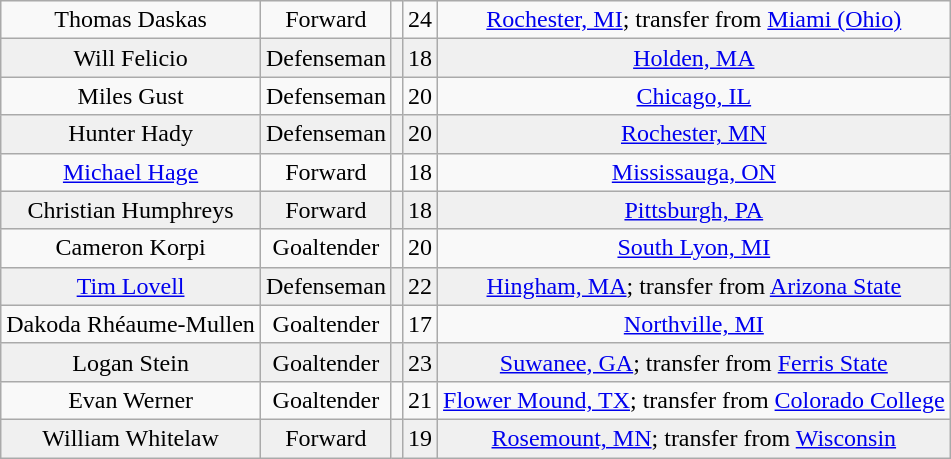<table class="wikitable">
<tr align="center" bgcolor=>
<td>Thomas Daskas</td>
<td>Forward</td>
<td></td>
<td>24</td>
<td><a href='#'>Rochester, MI</a>; transfer from <a href='#'>Miami (Ohio)</a></td>
</tr>
<tr align="center" bgcolor="f0f0f0">
<td>Will Felicio</td>
<td>Defenseman</td>
<td></td>
<td>18</td>
<td><a href='#'>Holden, MA</a></td>
</tr>
<tr align="center" bgcolor=>
<td>Miles Gust</td>
<td>Defenseman</td>
<td></td>
<td>20</td>
<td><a href='#'>Chicago, IL</a></td>
</tr>
<tr align="center" bgcolor="f0f0f0">
<td>Hunter Hady</td>
<td>Defenseman</td>
<td></td>
<td>20</td>
<td><a href='#'>Rochester, MN</a></td>
</tr>
<tr align="center" bgcolor=>
<td><a href='#'>Michael Hage</a></td>
<td>Forward</td>
<td></td>
<td>18</td>
<td><a href='#'>Mississauga, ON</a></td>
</tr>
<tr align="center" bgcolor="f0f0f0">
<td>Christian Humphreys</td>
<td>Forward</td>
<td></td>
<td>18</td>
<td><a href='#'>Pittsburgh, PA</a></td>
</tr>
<tr align="center" bgcolor=>
<td>Cameron Korpi</td>
<td>Goaltender</td>
<td></td>
<td>20</td>
<td><a href='#'>South Lyon, MI</a></td>
</tr>
<tr align="center" bgcolor="f0f0f0">
<td><a href='#'>Tim Lovell</a></td>
<td>Defenseman</td>
<td></td>
<td>22</td>
<td><a href='#'>Hingham, MA</a>; transfer from <a href='#'>Arizona State</a></td>
</tr>
<tr align="center" bgcolor=>
<td>Dakoda Rhéaume-Mullen</td>
<td>Goaltender</td>
<td></td>
<td>17</td>
<td><a href='#'>Northville, MI</a></td>
</tr>
<tr align="center" bgcolor="f0f0f0">
<td>Logan Stein</td>
<td>Goaltender</td>
<td></td>
<td>23</td>
<td><a href='#'>Suwanee, GA</a>; transfer from <a href='#'>Ferris State</a></td>
</tr>
<tr align="center" bgcolor=>
<td>Evan Werner</td>
<td>Goaltender</td>
<td></td>
<td>21</td>
<td><a href='#'>Flower Mound, TX</a>; transfer from <a href='#'>Colorado College</a></td>
</tr>
<tr align="center" bgcolor="f0f0f0">
<td>William Whitelaw</td>
<td>Forward</td>
<td></td>
<td>19</td>
<td><a href='#'>Rosemount, MN</a>; transfer from <a href='#'>Wisconsin</a></td>
</tr>
</table>
